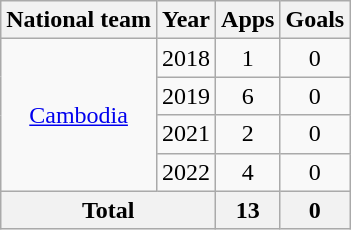<table class="wikitable" style="text-align:center">
<tr>
<th>National team</th>
<th>Year</th>
<th>Apps</th>
<th>Goals</th>
</tr>
<tr>
<td rowspan="4"><a href='#'>Cambodia</a></td>
<td>2018</td>
<td>1</td>
<td>0</td>
</tr>
<tr>
<td>2019</td>
<td>6</td>
<td>0</td>
</tr>
<tr>
<td>2021</td>
<td>2</td>
<td>0</td>
</tr>
<tr>
<td>2022</td>
<td>4</td>
<td>0</td>
</tr>
<tr>
<th colspan=2>Total</th>
<th>13</th>
<th>0</th>
</tr>
</table>
